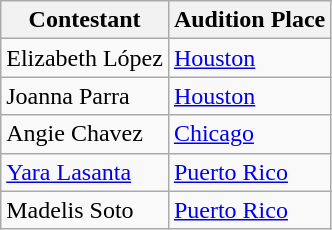<table class="wikitable">
<tr>
<th>Contestant</th>
<th>Audition Place</th>
</tr>
<tr>
<td>Elizabeth López</td>
<td><a href='#'>Houston</a></td>
</tr>
<tr>
<td>Joanna Parra</td>
<td><a href='#'>Houston</a></td>
</tr>
<tr>
<td>Angie Chavez</td>
<td><a href='#'>Chicago</a></td>
</tr>
<tr>
<td><a href='#'>Yara Lasanta</a></td>
<td><a href='#'>Puerto Rico</a></td>
</tr>
<tr>
<td>Madelis Soto</td>
<td><a href='#'>Puerto Rico</a></td>
</tr>
</table>
